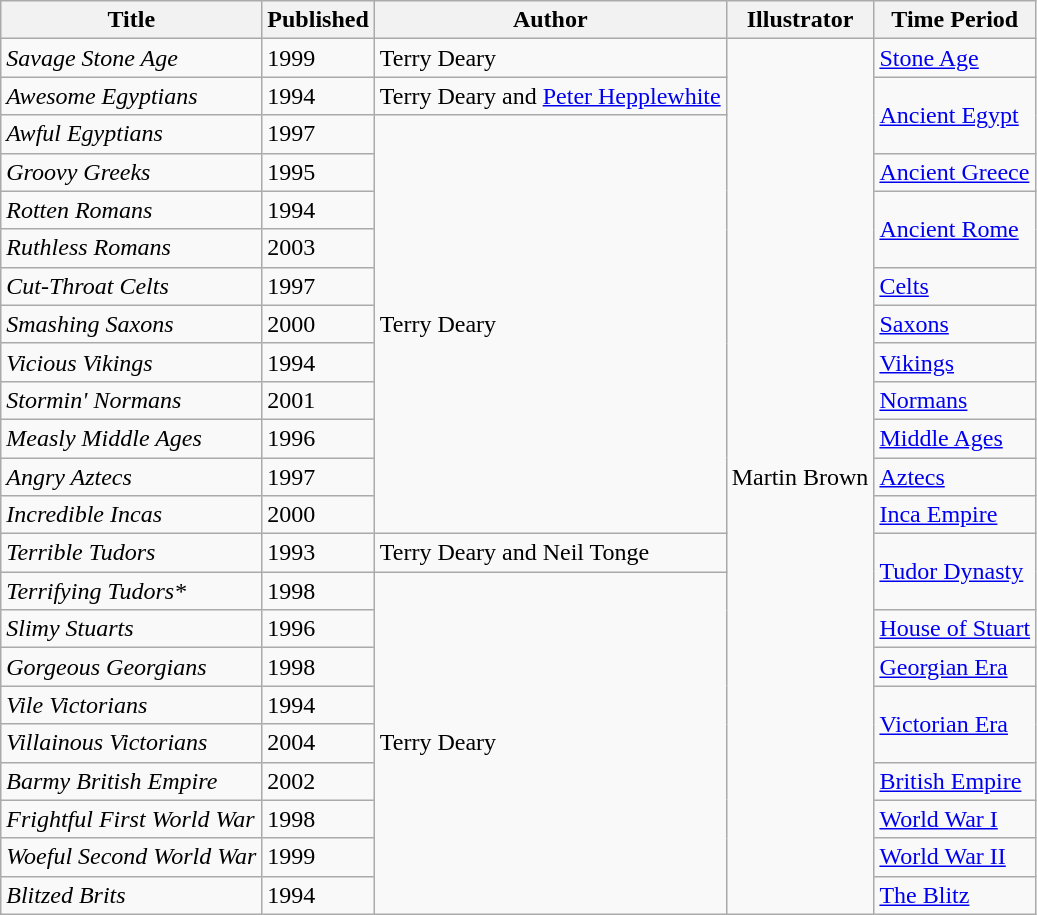<table class="wikitable sortable">
<tr>
<th>Title</th>
<th>Published</th>
<th>Author</th>
<th>Illustrator</th>
<th>Time Period</th>
</tr>
<tr>
<td><em>Savage Stone Age</em></td>
<td>1999</td>
<td>Terry Deary</td>
<td rowspan="23">Martin Brown</td>
<td><a href='#'>Stone Age</a></td>
</tr>
<tr>
<td><em>Awesome Egyptians</em></td>
<td>1994</td>
<td>Terry Deary and <a href='#'>Peter Hepplewhite</a></td>
<td rowspan="2"><a href='#'>Ancient Egypt</a></td>
</tr>
<tr>
<td><em>Awful Egyptians</em></td>
<td>1997</td>
<td rowspan="11">Terry Deary</td>
</tr>
<tr>
<td><em>Groovy Greeks</em></td>
<td>1995</td>
<td><a href='#'>Ancient Greece</a></td>
</tr>
<tr>
<td><em>Rotten Romans</em></td>
<td>1994</td>
<td rowspan="2"><a href='#'>Ancient Rome</a></td>
</tr>
<tr>
<td><em>Ruthless Romans</em></td>
<td>2003</td>
</tr>
<tr>
<td><em>Cut-Throat Celts</em></td>
<td>1997</td>
<td><a href='#'>Celts</a></td>
</tr>
<tr>
<td><em>Smashing Saxons</em></td>
<td>2000</td>
<td><a href='#'>Saxons</a></td>
</tr>
<tr>
<td><em>Vicious Vikings</em></td>
<td>1994</td>
<td><a href='#'>Vikings</a></td>
</tr>
<tr>
<td><em>Stormin' Normans</em></td>
<td>2001</td>
<td><a href='#'>Normans</a></td>
</tr>
<tr>
<td><em>Measly Middle Ages</em></td>
<td>1996</td>
<td><a href='#'>Middle Ages</a></td>
</tr>
<tr>
<td><em>Angry Aztecs</em></td>
<td>1997</td>
<td><a href='#'>Aztecs</a></td>
</tr>
<tr>
<td><em>Incredible Incas</em></td>
<td>2000</td>
<td><a href='#'>Inca Empire</a></td>
</tr>
<tr>
<td><em>Terrible Tudors</em></td>
<td>1993</td>
<td>Terry Deary and Neil Tonge</td>
<td rowspan="2"><a href='#'>Tudor Dynasty</a></td>
</tr>
<tr>
<td><em>Terrifying Tudors*</em></td>
<td>1998</td>
<td rowspan="9">Terry Deary</td>
</tr>
<tr>
<td><em>Slimy Stuarts</em></td>
<td>1996</td>
<td><a href='#'>House of Stuart</a></td>
</tr>
<tr>
<td><em>Gorgeous Georgians</em></td>
<td>1998</td>
<td><a href='#'>Georgian Era</a></td>
</tr>
<tr>
<td><em>Vile Victorians</em></td>
<td>1994</td>
<td rowspan="2"><a href='#'>Victorian Era</a></td>
</tr>
<tr>
<td><em>Villainous Victorians</em></td>
<td>2004</td>
</tr>
<tr>
<td><em>Barmy British Empire</em></td>
<td>2002</td>
<td><a href='#'>British Empire</a></td>
</tr>
<tr>
<td><em>Frightful First World War</em></td>
<td>1998</td>
<td><a href='#'>World War I</a></td>
</tr>
<tr>
<td><em>Woeful Second World War</em></td>
<td>1999</td>
<td><a href='#'>World War II</a></td>
</tr>
<tr>
<td><em>Blitzed Brits</em></td>
<td>1994</td>
<td><a href='#'>The Blitz</a></td>
</tr>
</table>
